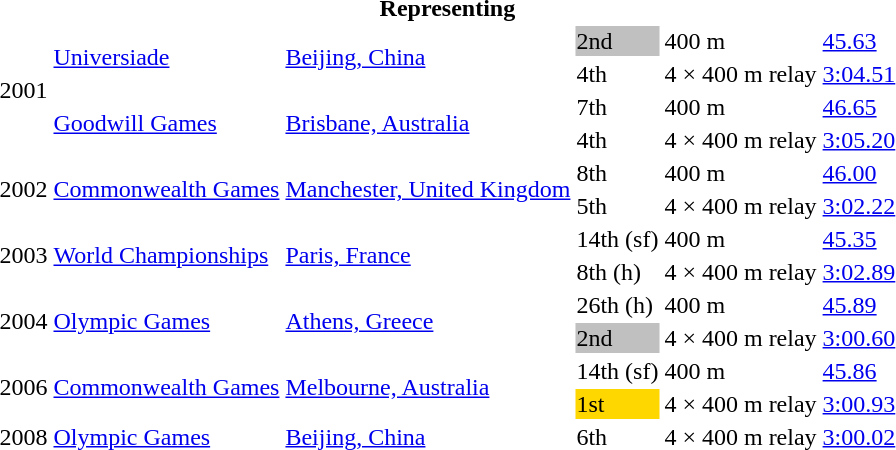<table>
<tr>
<th colspan="6">Representing </th>
</tr>
<tr>
<td rowspan=4>2001</td>
<td rowspan=2><a href='#'>Universiade</a></td>
<td rowspan=2><a href='#'>Beijing, China</a></td>
<td bgcolor="silver">2nd</td>
<td>400 m</td>
<td><a href='#'>45.63</a></td>
</tr>
<tr>
<td>4th</td>
<td>4 × 400 m relay</td>
<td><a href='#'>3:04.51</a></td>
</tr>
<tr>
<td rowspan=2><a href='#'>Goodwill Games</a></td>
<td rowspan=2><a href='#'>Brisbane, Australia</a></td>
<td>7th</td>
<td>400 m</td>
<td><a href='#'>46.65</a></td>
</tr>
<tr>
<td>4th</td>
<td>4 × 400 m relay</td>
<td><a href='#'>3:05.20</a></td>
</tr>
<tr>
<td rowspan=2>2002</td>
<td rowspan=2><a href='#'>Commonwealth Games</a></td>
<td rowspan=2><a href='#'>Manchester, United Kingdom</a></td>
<td>8th</td>
<td>400 m</td>
<td><a href='#'>46.00</a></td>
</tr>
<tr>
<td>5th</td>
<td>4 × 400 m relay</td>
<td><a href='#'>3:02.22</a></td>
</tr>
<tr>
<td rowspan=2>2003</td>
<td rowspan=2><a href='#'>World Championships</a></td>
<td rowspan=2><a href='#'>Paris, France</a></td>
<td>14th (sf)</td>
<td>400 m</td>
<td><a href='#'>45.35</a></td>
</tr>
<tr>
<td>8th (h)</td>
<td>4 × 400 m relay</td>
<td><a href='#'>3:02.89</a></td>
</tr>
<tr>
<td rowspan=2>2004</td>
<td rowspan=2><a href='#'>Olympic Games</a></td>
<td rowspan=2><a href='#'>Athens, Greece</a></td>
<td>26th (h)</td>
<td>400 m</td>
<td><a href='#'>45.89</a></td>
</tr>
<tr>
<td bgcolor=silver>2nd</td>
<td>4 × 400 m relay</td>
<td><a href='#'>3:00.60</a></td>
</tr>
<tr>
<td rowspan=2>2006</td>
<td rowspan=2><a href='#'>Commonwealth Games</a></td>
<td rowspan=2><a href='#'>Melbourne, Australia</a></td>
<td>14th (sf)</td>
<td>400 m</td>
<td><a href='#'>45.86</a></td>
</tr>
<tr>
<td bgcolor=gold>1st</td>
<td>4 × 400 m relay</td>
<td><a href='#'>3:00.93</a></td>
</tr>
<tr>
<td>2008</td>
<td><a href='#'>Olympic Games</a></td>
<td><a href='#'>Beijing, China</a></td>
<td>6th</td>
<td>4 × 400 m relay</td>
<td><a href='#'>3:00.02</a></td>
</tr>
</table>
